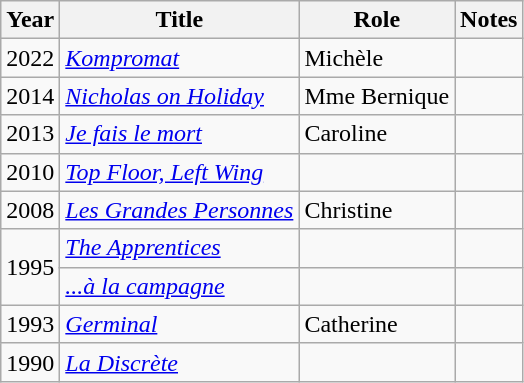<table class="wikitable sortable">
<tr>
<th>Year</th>
<th>Title</th>
<th>Role</th>
<th class="unsortable">Notes</th>
</tr>
<tr>
<td>2022</td>
<td><em><a href='#'>Kompromat</a></em></td>
<td>Michèle</td>
<td></td>
</tr>
<tr>
<td>2014</td>
<td><em><a href='#'>Nicholas on Holiday</a></em></td>
<td>Mme Bernique</td>
<td></td>
</tr>
<tr>
<td>2013</td>
<td><em><a href='#'>Je fais le mort</a></em></td>
<td>Caroline</td>
<td></td>
</tr>
<tr>
<td>2010</td>
<td><em><a href='#'>Top Floor, Left Wing</a></em></td>
<td></td>
<td></td>
</tr>
<tr>
<td>2008</td>
<td><em><a href='#'>Les Grandes Personnes</a></em></td>
<td>Christine</td>
<td></td>
</tr>
<tr>
<td rowspan=2>1995</td>
<td><em><a href='#'>The Apprentices</a></em></td>
<td></td>
<td></td>
</tr>
<tr>
<td><em><a href='#'>...à la campagne</a></em></td>
<td></td>
<td></td>
</tr>
<tr>
<td>1993</td>
<td><em><a href='#'>Germinal</a></em></td>
<td>Catherine</td>
<td></td>
</tr>
<tr>
<td>1990</td>
<td><em><a href='#'>La Discrète</a></em></td>
<td></td>
<td></td>
</tr>
</table>
